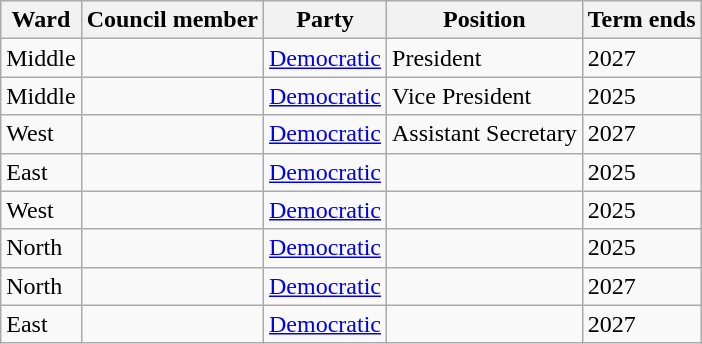<table class="sortable wikitable">
<tr>
<th>Ward</th>
<th>Council member</th>
<th>Party</th>
<th>Position</th>
<th>Term ends</th>
</tr>
<tr>
<td>Middle</td>
<td></td>
<td><a href='#'>Democratic</a></td>
<td>President</td>
<td>2027</td>
</tr>
<tr>
<td>Middle</td>
<td></td>
<td><a href='#'>Democratic</a></td>
<td>Vice President</td>
<td>2025</td>
</tr>
<tr>
<td>West</td>
<td></td>
<td><a href='#'>Democratic</a></td>
<td>Assistant Secretary</td>
<td>2027</td>
</tr>
<tr>
<td>East</td>
<td></td>
<td><a href='#'>Democratic</a></td>
<td></td>
<td>2025</td>
</tr>
<tr>
<td>West</td>
<td></td>
<td><a href='#'>Democratic</a></td>
<td></td>
<td>2025</td>
</tr>
<tr>
<td>North</td>
<td></td>
<td><a href='#'>Democratic</a></td>
<td></td>
<td>2025</td>
</tr>
<tr>
<td>North</td>
<td></td>
<td><a href='#'>Democratic</a></td>
<td></td>
<td>2027</td>
</tr>
<tr>
<td>East</td>
<td></td>
<td><a href='#'>Democratic</a></td>
<td></td>
<td>2027</td>
</tr>
</table>
